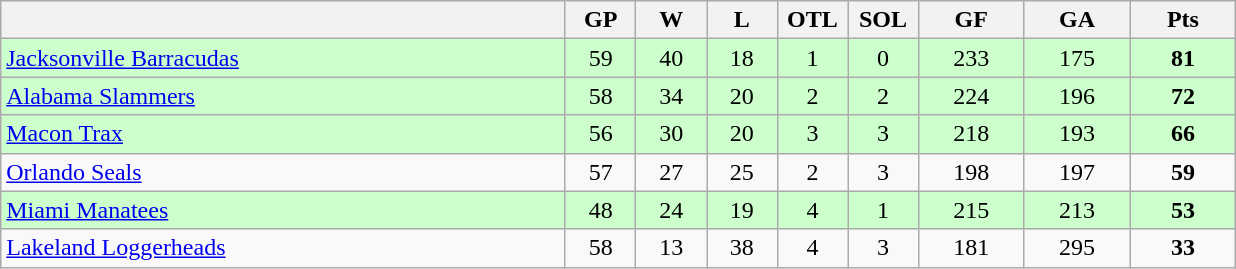<table class="wikitable">
<tr>
<th width="40%" bgcolor="#e0e0e0"></th>
<th width="5%" bgcolor="#e0e0e0">GP</th>
<th width="5%" bgcolor="#e0e0e0">W</th>
<th width="5%" bgcolor="#e0e0e0">L</th>
<th width="5%" bgcolor="#e0e0e0">OTL</th>
<th width="5%" bgcolor="#e0e0e0">SOL</th>
<th width="7.5%" bgcolor="#e0e0e0">GF</th>
<th width="7.5%" bgcolor="#e0e0e0">GA</th>
<th width="7.5%" bgcolor="#e0e0e0">Pts</th>
</tr>
<tr align="center" bgcolor="#CCFFCC">
<td align="left"><a href='#'>Jacksonville Barracudas</a></td>
<td>59</td>
<td>40</td>
<td>18</td>
<td>1</td>
<td>0</td>
<td>233</td>
<td>175</td>
<td><strong>81</strong></td>
</tr>
<tr align="center" bgcolor="#CCFFCC">
<td align="left"><a href='#'>Alabama Slammers</a></td>
<td>58</td>
<td>34</td>
<td>20</td>
<td>2</td>
<td>2</td>
<td>224</td>
<td>196</td>
<td><strong>72</strong></td>
</tr>
<tr align="center" bgcolor="#CCFFCC">
<td align="left"><a href='#'>Macon Trax</a></td>
<td>56</td>
<td>30</td>
<td>20</td>
<td>3</td>
<td>3</td>
<td>218</td>
<td>193</td>
<td><strong>66</strong></td>
</tr>
<tr align="center">
<td align="left"><a href='#'>Orlando Seals</a></td>
<td>57</td>
<td>27</td>
<td>25</td>
<td>2</td>
<td>3</td>
<td>198</td>
<td>197</td>
<td><strong>59</strong></td>
</tr>
<tr align="center" bgcolor="#CCFFCC">
<td align="left"><a href='#'>Miami Manatees</a></td>
<td>48</td>
<td>24</td>
<td>19</td>
<td>4</td>
<td>1</td>
<td>215</td>
<td>213</td>
<td><strong>53</strong></td>
</tr>
<tr align="center">
<td align="left"><a href='#'>Lakeland Loggerheads</a></td>
<td>58</td>
<td>13</td>
<td>38</td>
<td>4</td>
<td>3</td>
<td>181</td>
<td>295</td>
<td><strong>33</strong></td>
</tr>
</table>
